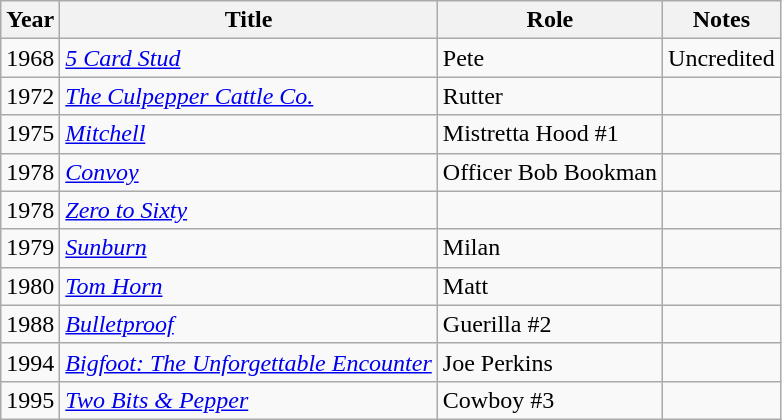<table class="wikitable">
<tr>
<th>Year</th>
<th>Title</th>
<th>Role</th>
<th>Notes</th>
</tr>
<tr>
<td>1968</td>
<td><em><a href='#'>5 Card Stud</a></em></td>
<td>Pete</td>
<td>Uncredited</td>
</tr>
<tr>
<td>1972</td>
<td><em><a href='#'>The Culpepper Cattle Co.</a></em></td>
<td>Rutter</td>
<td></td>
</tr>
<tr>
<td>1975</td>
<td><em><a href='#'>Mitchell</a></em></td>
<td>Mistretta Hood #1</td>
<td></td>
</tr>
<tr>
<td>1978</td>
<td><em><a href='#'>Convoy</a></em></td>
<td>Officer Bob Bookman</td>
<td></td>
</tr>
<tr>
<td>1978</td>
<td><em><a href='#'>Zero to Sixty</a></em></td>
<td></td>
<td></td>
</tr>
<tr>
<td>1979</td>
<td><em><a href='#'>Sunburn</a></em></td>
<td>Milan</td>
<td></td>
</tr>
<tr>
<td>1980</td>
<td><em><a href='#'>Tom Horn</a></em></td>
<td>Matt</td>
<td></td>
</tr>
<tr>
<td>1988</td>
<td><em><a href='#'>Bulletproof</a></em></td>
<td>Guerilla #2</td>
<td></td>
</tr>
<tr>
<td>1994</td>
<td><em><a href='#'>Bigfoot: The Unforgettable Encounter</a></em></td>
<td>Joe Perkins</td>
<td></td>
</tr>
<tr>
<td>1995</td>
<td><em><a href='#'>Two Bits & Pepper</a></em></td>
<td>Cowboy #3</td>
<td></td>
</tr>
</table>
